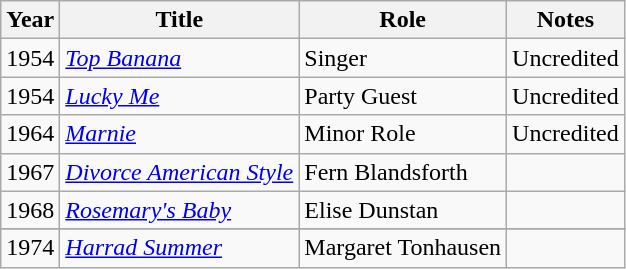<table class="wikitable sortable">
<tr>
<th>Year</th>
<th>Title</th>
<th>Role</th>
<th class="unsortable">Notes</th>
</tr>
<tr>
<td>1954</td>
<td><em><a href='#'>Top Banana</a></em></td>
<td>Singer</td>
<td>Uncredited</td>
</tr>
<tr>
<td>1954</td>
<td><em><a href='#'>Lucky Me</a></em></td>
<td>Party Guest</td>
<td>Uncredited</td>
</tr>
<tr>
<td>1964</td>
<td><em><a href='#'>Marnie</a></em></td>
<td>Minor Role</td>
<td>Uncredited</td>
</tr>
<tr>
<td>1967</td>
<td><em><a href='#'>Divorce American Style</a></em></td>
<td>Fern Blandsforth</td>
<td></td>
</tr>
<tr>
<td>1968</td>
<td><em><a href='#'>Rosemary's Baby</a></em></td>
<td>Elise Dunstan</td>
<td></td>
</tr>
<tr>
</tr>
<tr>
<td>1974</td>
<td><em><a href='#'>Harrad Summer</a></em></td>
<td>Margaret Tonhausen</td>
<td></td>
</tr>
</table>
